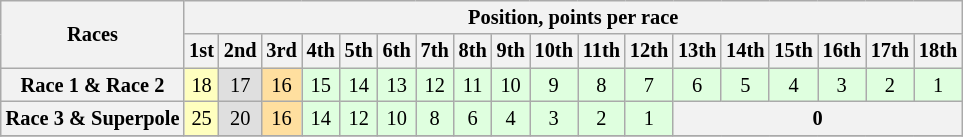<table class="wikitable" style="font-size:85%; text-align:center">
<tr>
<th rowspan="2">Races</th>
<th colspan="18">Position, points per race</th>
</tr>
<tr>
<th>1st</th>
<th>2nd</th>
<th>3rd</th>
<th>4th</th>
<th>5th</th>
<th>6th</th>
<th>7th</th>
<th>8th</th>
<th>9th</th>
<th>10th</th>
<th>11th</th>
<th>12th</th>
<th>13th</th>
<th>14th</th>
<th>15th</th>
<th>16th</th>
<th>17th</th>
<th>18th</th>
</tr>
<tr>
<th>Race 1 & Race 2</th>
<td style="background-color:#ffffbf">18</td>
<td style="background-color:#dfdfdf">17</td>
<td style="background-color:#ffdf9f">16</td>
<td style="background-color:#dfffdf">15</td>
<td style="background-color:#dfffdf">14</td>
<td style="background-color:#dfffdf">13</td>
<td style="background-color:#dfffdf">12</td>
<td style="background-color:#dfffdf">11</td>
<td style="background-color:#dfffdf">10</td>
<td style="background-color:#dfffdf">9</td>
<td style="background-color:#dfffdf">8</td>
<td style="background-color:#dfffdf">7</td>
<td style="background-color:#dfffdf">6</td>
<td style="background-color:#dfffdf">5</td>
<td style="background-color:#dfffdf">4</td>
<td style="background-color:#dfffdf">3</td>
<td style="background-color:#dfffdf">2</td>
<td style="background-color:#dfffdf">1</td>
</tr>
<tr>
<th>Race 3 & Superpole</th>
<td style="background-color:#ffffbf">25</td>
<td style="background-color:#dfdfdf">20</td>
<td style="background-color:#ffdf9f">16</td>
<td style="background-color:#dfffdf">14</td>
<td style="background-color:#dfffdf">12</td>
<td style="background-color:#dfffdf">10</td>
<td style="background-color:#dfffdf">8</td>
<td style="background-color:#dfffdf">6</td>
<td style="background-color:#dfffdf">4</td>
<td style="background-color:#dfffdf">3</td>
<td style="background-color:#dfffdf">2</td>
<td style="background-color:#dfffdf">1</td>
<th colspan="6">0</th>
</tr>
<tr>
</tr>
</table>
